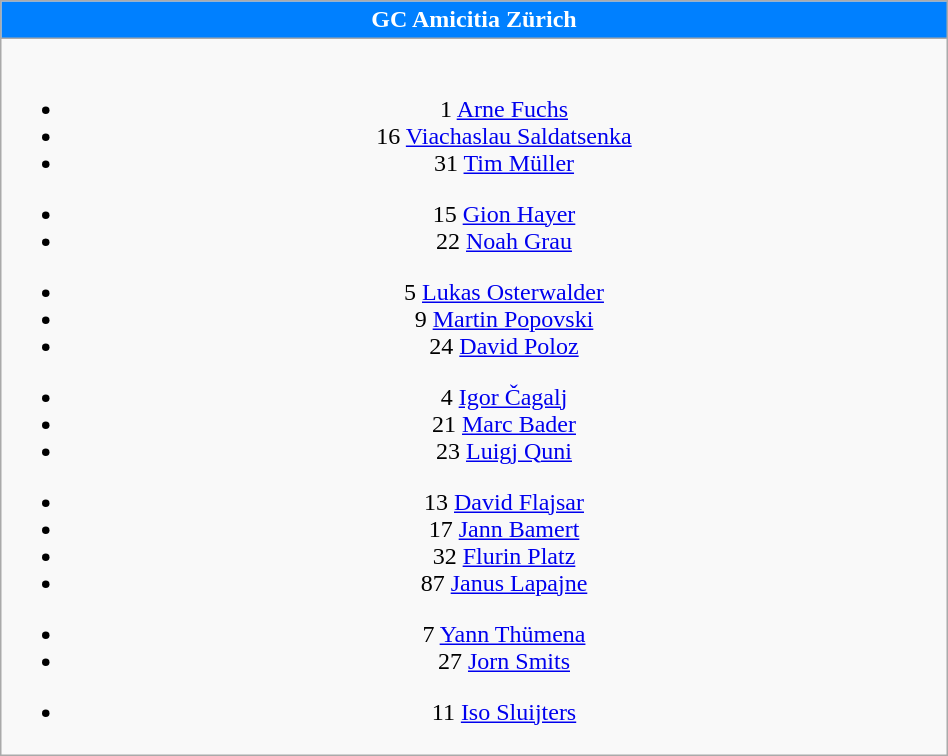<table class="wikitable" style="font-size:100%; text-align:center;" width=50%>
<tr>
<th colspan=5 style="background-color:#0080FF;color:#FFFFFF;text-align:center;"> GC Amicitia Zürich</th>
</tr>
<tr>
<td><br>
<ul><li>1  <a href='#'>Arne Fuchs</a></li><li>16  <a href='#'>Viachaslau Saldatsenka</a></li><li>31  <a href='#'>Tim Müller</a></li></ul><ul><li>15  <a href='#'>Gion Hayer</a></li><li>22  <a href='#'>Noah Grau</a></li></ul><ul><li>5  <a href='#'>Lukas Osterwalder</a></li><li>9  <a href='#'>Martin Popovski</a></li><li>24  <a href='#'>David Poloz</a></li></ul><ul><li>4  <a href='#'>Igor Čagalj</a></li><li>21  <a href='#'>Marc Bader</a></li><li>23  <a href='#'>Luigj Quni</a></li></ul><ul><li>13  <a href='#'>David Flajsar</a></li><li>17  <a href='#'>Jann Bamert</a></li><li>32  <a href='#'>Flurin Platz</a></li><li>87  <a href='#'>Janus Lapajne</a></li></ul><ul><li>7  <a href='#'>Yann Thümena</a></li><li>27  <a href='#'>Jorn Smits</a></li></ul><ul><li>11  <a href='#'>Iso Sluijters</a></li></ul></td>
</tr>
</table>
